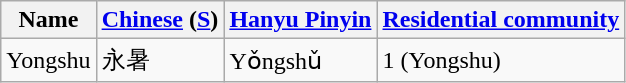<table class="wikitable">
<tr>
<th>Name</th>
<th><a href='#'>Chinese</a> (<a href='#'>S</a>)</th>
<th><a href='#'>Hanyu Pinyin</a></th>
<th><a href='#'>Residential community</a></th>
</tr>
<tr>
<td>Yongshu</td>
<td>永暑</td>
<td>Yǒngshǔ</td>
<td>1 (Yongshu)</td>
</tr>
</table>
